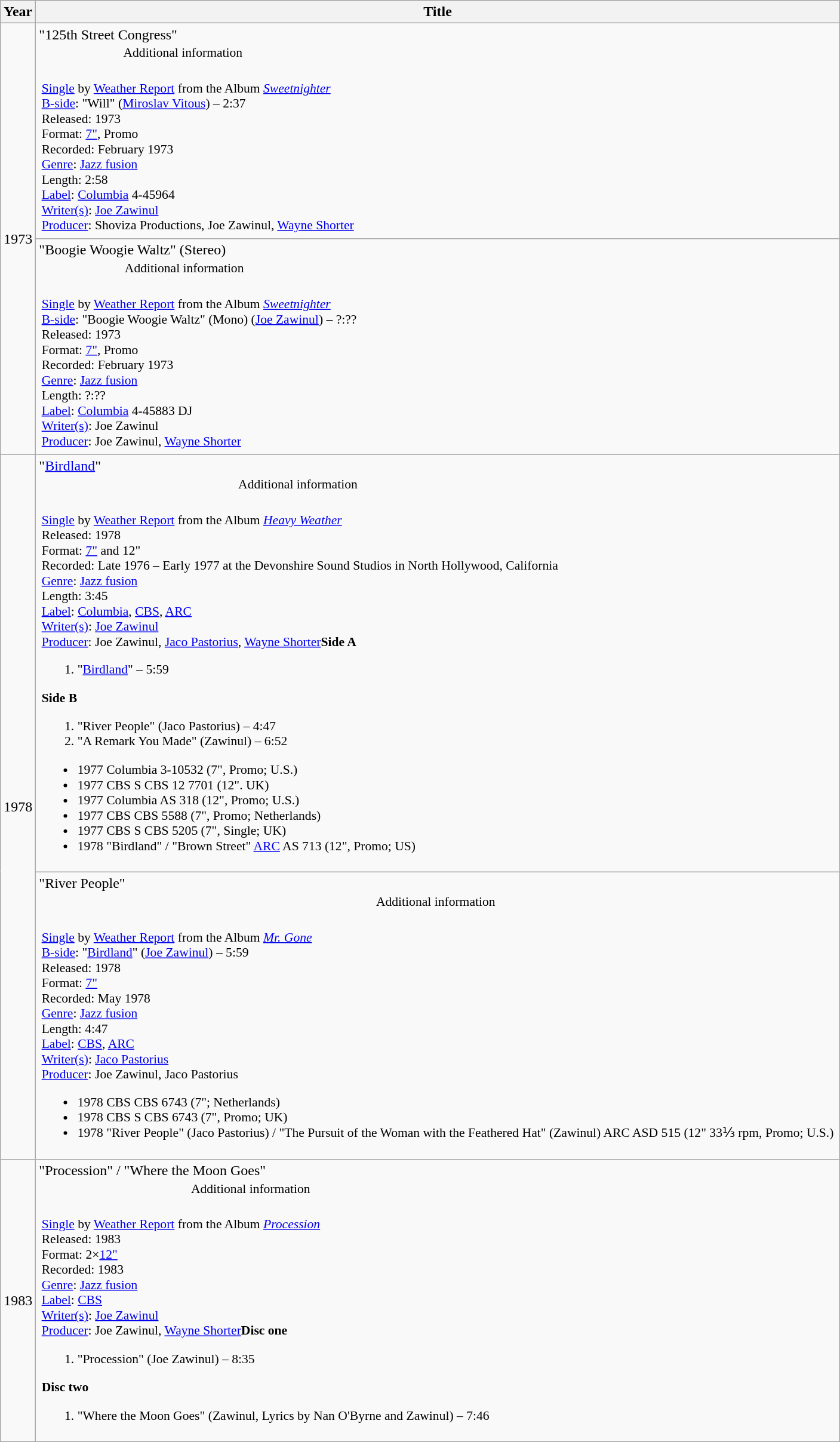<table class="wikitable">
<tr>
<th>Year</th>
<th>Title</th>
</tr>
<tr>
<td rowspan="2">1973</td>
<td>"125th Street Congress"<br><table class="wikitable collapsible collapsed" style="font-size: 90%; margin: 0px; padding: 0px; border: transparent none">
<tr>
<th style="background: transparent; border: transparent none; font-weight: normal">      Additional information               </th>
</tr>
<tr>
<td style="background: transparent; border: transparent none"><br><a href='#'>Single</a> by <a href='#'>Weather Report</a> from the Album <em><a href='#'>Sweetnighter</a></em> <br>
<a href='#'>B-side</a>: "Will" (<a href='#'>Miroslav Vitous</a>) – 2:37 <br>
Released: 1973 <br>
Format: <a href='#'>7"</a>, Promo <br>
Recorded: February 1973 <br>
<a href='#'>Genre</a>: <a href='#'>Jazz fusion</a> <br>
Length: 2:58 <br>
<a href='#'>Label</a>: <a href='#'>Columbia</a> 4-45964 <br>
<a href='#'>Writer(s)</a>: <a href='#'>Joe Zawinul</a> <br>
<a href='#'>Producer</a>: Shoviza Productions, Joe Zawinul, <a href='#'>Wayne Shorter</a> <br></td>
</tr>
</table>
</td>
</tr>
<tr>
<td>"Boogie Woogie Waltz" (Stereo)<br><table class="wikitable collapsible collapsed" style="font-size: 90%; margin: 0px; padding: 0px; border: transparent none">
<tr>
<th style="background: transparent; border: transparent none; font-weight: normal">      Additional information               </th>
</tr>
<tr>
<td style="background: transparent; border: transparent none"><br><a href='#'>Single</a> by <a href='#'>Weather Report</a> from the Album <em><a href='#'>Sweetnighter</a></em> <br>
<a href='#'>B-side</a>: "Boogie Woogie Waltz" (Mono) (<a href='#'>Joe Zawinul</a>) – ?:?? <br>
Released: 1973 <br>
Format: <a href='#'>7"</a>, Promo <br>
Recorded: February 1973 <br>
<a href='#'>Genre</a>: <a href='#'>Jazz fusion</a> <br>
Length: ?:?? <br>
<a href='#'>Label</a>: <a href='#'>Columbia</a> 4-45883 DJ <br>
<a href='#'>Writer(s)</a>: Joe Zawinul <br>
<a href='#'>Producer</a>: Joe Zawinul, <a href='#'>Wayne Shorter</a> <br></td>
</tr>
</table>
</td>
</tr>
<tr>
<td rowspan="2">1978</td>
<td>"<a href='#'>Birdland</a>"<br><table class="wikitable collapsible collapsed" style="font-size: 90%; margin: 0px; padding: 0px; border: transparent none">
<tr>
<th style="background: transparent; border: transparent none; font-weight: normal">      Additional information       </th>
</tr>
<tr>
<td style="background: transparent; border: transparent none"><br><a href='#'>Single</a> by <a href='#'>Weather Report</a> from the Album <em><a href='#'>Heavy Weather</a></em> <br>
Released: 1978 <br>
Format: <a href='#'>7"</a> and 12" <br>
Recorded: Late 1976 – Early 1977 at the Devonshire Sound Studios in North Hollywood, California <br>
<a href='#'>Genre</a>: <a href='#'>Jazz fusion</a> <br>
Length: 3:45 <br>
<a href='#'>Label</a>: <a href='#'>Columbia</a>, <a href='#'>CBS</a>, <a href='#'>ARC</a> <br>
<a href='#'>Writer(s)</a>: <a href='#'>Joe Zawinul</a> <br>
<a href='#'>Producer</a>: Joe Zawinul, <a href='#'>Jaco Pastorius</a>, <a href='#'>Wayne Shorter</a><strong>Side A</strong><ol><li>"<a href='#'>Birdland</a>" – 5:59</li></ol><strong>Side B</strong><ol><li>"River People" (Jaco Pastorius) – 4:47</li><li>"A Remark You Made" (Zawinul) – 6:52</li></ol><ul><li>1977 Columbia 3-10532 (7", Promo; U.S.)</li><li>1977 CBS S CBS 12 7701 (12". UK)</li><li>1977 Columbia AS 318 (12", Promo; U.S.)</li><li>1977 CBS CBS 5588 (7", Promo; Netherlands)</li><li>1977 CBS S CBS 5205 (7", Single; UK)</li><li>1978 "Birdland" / "Brown Street" <a href='#'>ARC</a> AS 713 (12", Promo; US)</li></ul></td>
</tr>
</table>
</td>
</tr>
<tr>
<td>"River People"<br><table class="wikitable collapsible collapsed" style="font-size: 90%; margin: 0px; padding: 0px; border: transparent none">
<tr>
<th style="background: transparent; border: transparent none; font-weight: normal">      Additional information       </th>
</tr>
<tr>
<td style="background: transparent; border: transparent none"><br><a href='#'>Single</a> by <a href='#'>Weather Report</a> from the Album <em><a href='#'>Mr. Gone</a></em> <br>
<a href='#'>B-side</a>: "<a href='#'>Birdland</a>" (<a href='#'>Joe Zawinul</a>) – 5:59 <br>
Released: 1978 <br>
Format: <a href='#'>7"</a> <br>
Recorded: May 1978 <br>
<a href='#'>Genre</a>: <a href='#'>Jazz fusion</a> <br>
Length: 4:47 <br>
<a href='#'>Label</a>: <a href='#'>CBS</a>, <a href='#'>ARC</a> <br>
<a href='#'>Writer(s)</a>: <a href='#'>Jaco Pastorius</a> <br>
<a href='#'>Producer</a>: Joe Zawinul, Jaco Pastorius<ul><li>1978 CBS CBS 6743 (7"; Netherlands)</li><li>1978 CBS S CBS 6743 (7", Promo; UK)</li><li>1978 "River People" (Jaco Pastorius) / "The Pursuit of the Woman with the Feathered Hat" (Zawinul) ARC ASD 515 (12" 33⅓ rpm, Promo; U.S.)</li></ul></td>
</tr>
</table>
</td>
</tr>
<tr>
<td>1983</td>
<td>"Procession" / "Where the Moon Goes"<br><table class="wikitable collapsible collapsed" style="font-size: 90%; margin: 0px; padding: 0px; border: transparent none">
<tr>
<th style="background: transparent; border: transparent none; font-weight: normal">      Additional information               </th>
</tr>
<tr>
<td style="background: transparent; border: transparent none"><br><a href='#'>Single</a> by <a href='#'>Weather Report</a> from the Album <em><a href='#'>Procession</a></em> <br>
Released: 1983 <br>
Format: 2×<a href='#'>12"</a> <br>
Recorded: 1983 <br>
<a href='#'>Genre</a>: <a href='#'>Jazz fusion</a> <br>
<a href='#'>Label</a>: <a href='#'>CBS</a> <br>
<a href='#'>Writer(s)</a>: <a href='#'>Joe Zawinul</a> <br>
<a href='#'>Producer</a>: Joe Zawinul, <a href='#'>Wayne Shorter</a><strong>Disc one</strong><ol><li>"Procession" (Joe Zawinul) – 8:35</li></ol><strong>Disc two</strong><ol><li>"Where the Moon Goes" (Zawinul, Lyrics by Nan O'Byrne and Zawinul) – 7:46</li></ol></td>
</tr>
</table>
</td>
</tr>
</table>
